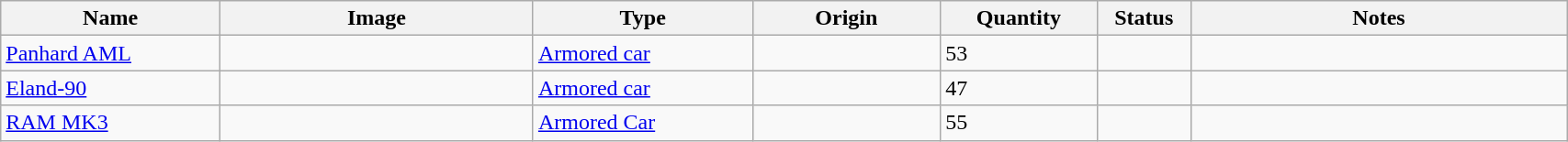<table class="wikitable" style="width:90%;">
<tr>
<th width=14%>Name</th>
<th width=20%>Image</th>
<th width=14%>Type</th>
<th width=12%>Origin</th>
<th width=10%>Quantity</th>
<th width=06%>Status</th>
<th width=24%>Notes</th>
</tr>
<tr>
<td><a href='#'>Panhard AML</a></td>
<td></td>
<td><a href='#'>Armored car</a></td>
<td></td>
<td>53</td>
<td></td>
<td></td>
</tr>
<tr>
<td><a href='#'>Eland-90</a></td>
<td></td>
<td><a href='#'>Armored car</a></td>
<td></td>
<td>47</td>
<td></td>
<td></td>
</tr>
<tr>
<td><a href='#'>RAM MK3</a></td>
<td></td>
<td><a href='#'>Armored Car</a></td>
<td></td>
<td>55</td>
<td></td>
<td></td>
</tr>
</table>
